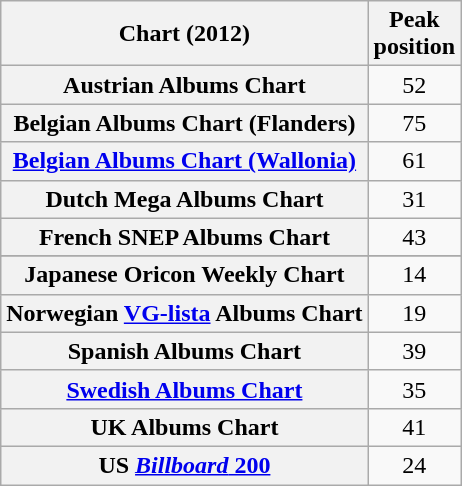<table class="wikitable sortable plainrowheaders" style="text-align:center;">
<tr>
<th scope="col">Chart (2012)</th>
<th scope="col">Peak<br>position</th>
</tr>
<tr>
<th scope="row">Austrian Albums Chart</th>
<td>52</td>
</tr>
<tr>
<th scope="row">Belgian Albums Chart (Flanders)</th>
<td>75</td>
</tr>
<tr>
<th scope="row"><a href='#'>Belgian Albums Chart (Wallonia)</a></th>
<td>61</td>
</tr>
<tr>
<th scope="row">Dutch Mega Albums Chart</th>
<td>31</td>
</tr>
<tr>
<th scope="row">French SNEP Albums Chart</th>
<td>43</td>
</tr>
<tr>
</tr>
<tr>
<th scope="row">Japanese Oricon Weekly Chart</th>
<td>14</td>
</tr>
<tr>
<th scope="row">Norwegian <a href='#'>VG-lista</a> Albums Chart</th>
<td>19</td>
</tr>
<tr>
<th scope="row">Spanish Albums Chart</th>
<td>39</td>
</tr>
<tr>
<th scope="row"><a href='#'>Swedish Albums Chart</a></th>
<td>35</td>
</tr>
<tr>
<th scope="row">UK Albums Chart</th>
<td>41</td>
</tr>
<tr>
<th scope="row">US <a href='#'><em>Billboard</em> 200</a></th>
<td>24</td>
</tr>
</table>
